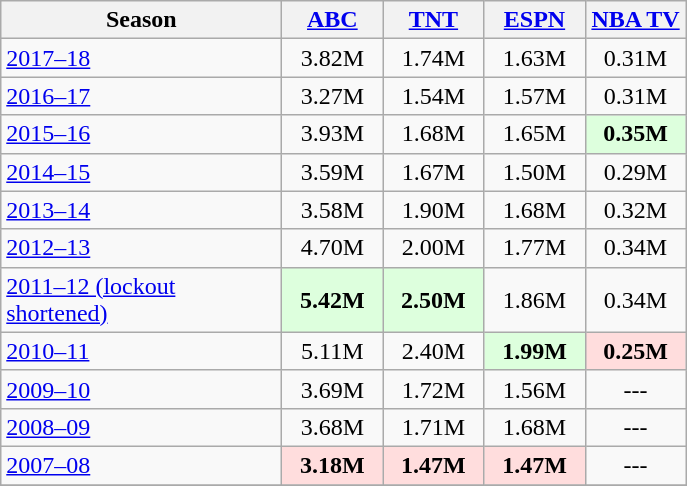<table class="wikitable sortable">
<tr>
<th width="180">Season</th>
<th width="60"><a href='#'>ABC</a></th>
<th width="60"><a href='#'>TNT</a></th>
<th width="60"><a href='#'>ESPN</a></th>
<th width="60"><a href='#'>NBA TV</a></th>
</tr>
<tr style="background-color:#F9F9F9">
<td><a href='#'>2017–18</a></td>
<th style="background:#F9F9F9;font-weight:normal;text-align:center">3.82M</th>
<th style="background:#F9F9F9;font-weight:normal;text-align:center">1.74M</th>
<th style="background:#F9F9F9;font-weight:normal;text-align:center">1.63M</th>
<th style="background:#F9F9F9;font-weight:normal;text-align:center">0.31M</th>
</tr>
<tr style="background-color:#F9F9F9">
<td><a href='#'>2016–17</a></td>
<th style="background:#F9F9F9;font-weight:normal;text-align:center">3.27M</th>
<th style="background:#F9F9F9;font-weight:normal;text-align:center">1.54M</th>
<th style="background:#F9F9F9;font-weight:normal;text-align:center">1.57M</th>
<th style="background:#F9F9F9;font-weight:normal;text-align:center">0.31M</th>
</tr>
<tr style="background-color:#F9F9F9">
<td><a href='#'>2015–16</a></td>
<th style="background:#F9F9F9;font-weight:normal;text-align:center">3.93M</th>
<th style="background:#F9F9F9;font-weight:normal;text-align:center">1.68M</th>
<th style="background:#F9F9F9;font-weight:normal;text-align:center">1.65M</th>
<th style="background:#ddffdd;font-weight:normal;text-align:center"><strong>0.35M</strong></th>
</tr>
<tr style="background-color:#F9F9F9">
<td><a href='#'>2014–15</a></td>
<th style="background:#F9F9F9;font-weight:normal;text-align:center">3.59M</th>
<th style="background:#F9F9F9;font-weight:normal;text-align:center">1.67M</th>
<th style="background:#F9F9F9;font-weight:normal;text-align:center">1.50M</th>
<th style="background:#F9F9F9;font-weight:normal;text-align:center">0.29M</th>
</tr>
<tr style="background-color:#F9F9F9">
<td><a href='#'>2013–14</a></td>
<th style="background:#F9F9F9;font-weight:normal;text-align:center">3.58M</th>
<th style="background:#F9F9F9;font-weight:normal;text-align:center">1.90M</th>
<th style="background:#F9F9F9;font-weight:normal;text-align:center">1.68M</th>
<th style="background:#F9F9F9;font-weight:normal;text-align:center">0.32M</th>
</tr>
<tr style="background-color:#F9F9F9">
<td><a href='#'>2012–13</a></td>
<th style="background:#F9F9F9;font-weight:normal;text-align:center">4.70M</th>
<th style="background:#F9F9F9;font-weight:normal;text-align:center">2.00M</th>
<th style="background:#F9F9F9;font-weight:normal;text-align:center">1.77M</th>
<th style="background:#F9F9F9;font-weight:normal;text-align:center">0.34M</th>
</tr>
<tr style="background-color:#F9F9F9">
<td><a href='#'>2011–12 (lockout shortened)</a></td>
<th style="background:#ddffdd;font-weight:normal;text-align:center"><strong>5.42M</strong></th>
<th style="background:#ddffdd;font-weight:normal;text-align:center"><strong>2.50M</strong></th>
<th style="background:#F9F9F9;font-weight:normal;text-align:center">1.86M</th>
<th style="background:#F9F9F9;font-weight:normal;text-align:center">0.34M</th>
</tr>
<tr style="background-color:#F9F9F9">
<td><a href='#'>2010–11</a></td>
<th style="background:#F9F9F9;font-weight:normal;text-align:center">5.11M</th>
<th style="background:#F9F9F9;font-weight:normal;text-align:center">2.40M</th>
<th style="background:#ddffdd;font-weight:normal;text-align:center"><strong>1.99M</strong></th>
<th style="background:#ffdddd;font-weight:normal;text-align:center"><strong>0.25M</strong></th>
</tr>
<tr style="background-color:#F9F9F9">
<td><a href='#'>2009–10</a></td>
<th style="background:#F9F9F9;font-weight:normal;text-align:center">3.69M</th>
<th style="background:#F9F9F9;font-weight:normal;text-align:center">1.72M</th>
<th style="background:#F9F9F9;font-weight:normal;text-align:center">1.56M</th>
<th style="background:#F9F9F9;font-weight:normal;text-align:center">---</th>
</tr>
<tr style="background-color:#F9F9F9">
<td><a href='#'>2008–09</a></td>
<th style="background:#F9F9F9;font-weight:normal;text-align:center">3.68M</th>
<th style="background:#F9F9F9;font-weight:normal;text-align:center">1.71M</th>
<th style="background:#F9F9F9;font-weight:normal;text-align:center">1.68M</th>
<th style="background:#F9F9F9;font-weight:normal;text-align:center">---</th>
</tr>
<tr style="background-color:#F9F9F9">
<td><a href='#'>2007–08</a></td>
<th style="background:#ffdddd;font-weight:normal;text-align:center"><strong>3.18M</strong></th>
<th style="background:#ffdddd;font-weight:normal;text-align:center"><strong>1.47M</strong></th>
<th style="background:#ffdddd;font-weight:normal;text-align:center"><strong>1.47M</strong></th>
<th style="background:#F9F9F9;font-weight:normal;text-align:center">---</th>
</tr>
<tr style="background-color:#F9F9F9">
</tr>
</table>
